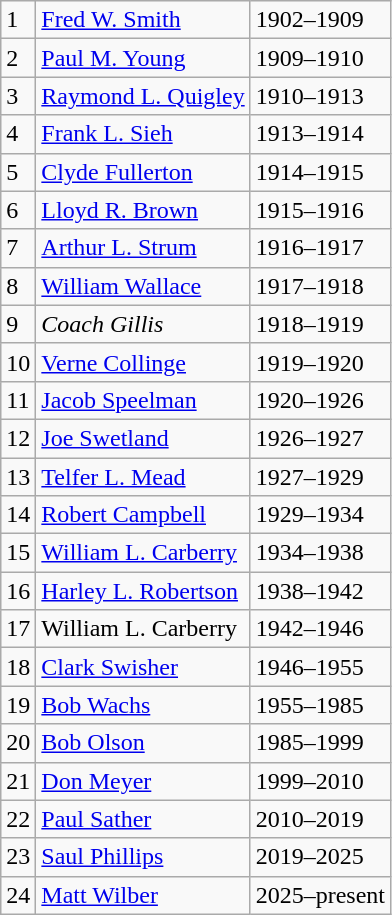<table class="wikitable">
<tr>
<td>1</td>
<td><a href='#'>Fred W. Smith</a></td>
<td>1902–1909</td>
</tr>
<tr>
<td>2</td>
<td><a href='#'>Paul M. Young</a></td>
<td>1909–1910</td>
</tr>
<tr>
<td>3</td>
<td><a href='#'>Raymond L. Quigley</a></td>
<td>1910–1913</td>
</tr>
<tr>
<td>4</td>
<td><a href='#'>Frank L. Sieh</a></td>
<td>1913–1914</td>
</tr>
<tr>
<td>5</td>
<td><a href='#'>Clyde Fullerton</a></td>
<td>1914–1915</td>
</tr>
<tr>
<td>6</td>
<td><a href='#'>Lloyd R. Brown</a></td>
<td>1915–1916</td>
</tr>
<tr>
<td>7</td>
<td><a href='#'>Arthur L. Strum</a></td>
<td>1916–1917</td>
</tr>
<tr>
<td>8</td>
<td><a href='#'>William Wallace</a></td>
<td>1917–1918</td>
</tr>
<tr>
<td>9</td>
<td><em>Coach Gillis</em></td>
<td>1918–1919</td>
</tr>
<tr>
<td>10</td>
<td><a href='#'>Verne Collinge</a></td>
<td>1919–1920</td>
</tr>
<tr>
<td>11</td>
<td><a href='#'>Jacob Speelman</a></td>
<td>1920–1926</td>
</tr>
<tr>
<td>12</td>
<td><a href='#'>Joe Swetland</a></td>
<td>1926–1927</td>
</tr>
<tr>
<td>13</td>
<td><a href='#'>Telfer L. Mead</a></td>
<td>1927–1929</td>
</tr>
<tr>
<td>14</td>
<td><a href='#'>Robert Campbell</a></td>
<td>1929–1934</td>
</tr>
<tr>
<td>15</td>
<td><a href='#'>William L. Carberry</a></td>
<td>1934–1938</td>
</tr>
<tr>
<td>16</td>
<td><a href='#'>Harley L. Robertson</a></td>
<td>1938–1942</td>
</tr>
<tr>
<td>17</td>
<td>William L. Carberry</td>
<td>1942–1946</td>
</tr>
<tr>
<td>18</td>
<td><a href='#'>Clark Swisher</a></td>
<td>1946–1955</td>
</tr>
<tr>
<td>19</td>
<td><a href='#'>Bob Wachs</a></td>
<td>1955–1985</td>
</tr>
<tr>
<td>20</td>
<td><a href='#'>Bob Olson</a></td>
<td>1985–1999</td>
</tr>
<tr>
<td>21</td>
<td><a href='#'>Don Meyer</a></td>
<td>1999–2010</td>
</tr>
<tr>
<td>22</td>
<td><a href='#'>Paul Sather</a></td>
<td>2010–2019</td>
</tr>
<tr>
<td>23</td>
<td><a href='#'>Saul Phillips</a></td>
<td>2019–2025</td>
</tr>
<tr>
<td>24</td>
<td><a href='#'>Matt Wilber</a></td>
<td>2025–present</td>
</tr>
</table>
